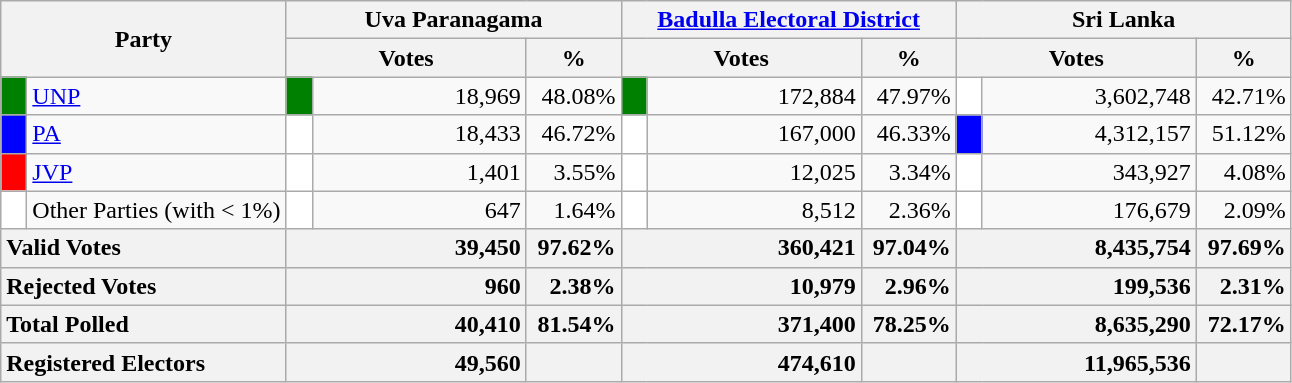<table class="wikitable">
<tr>
<th colspan="2" width="144px"rowspan="2">Party</th>
<th colspan="3" width="216px">Uva Paranagama</th>
<th colspan="3" width="216px"><a href='#'>Badulla Electoral District</a></th>
<th colspan="3" width="216px">Sri Lanka</th>
</tr>
<tr>
<th colspan="2" width="144px">Votes</th>
<th>%</th>
<th colspan="2" width="144px">Votes</th>
<th>%</th>
<th colspan="2" width="144px">Votes</th>
<th>%</th>
</tr>
<tr>
<td style="background-color:green;" width="10px"></td>
<td style="text-align:left;"><a href='#'>UNP</a></td>
<td style="background-color:green;" width="10px"></td>
<td style="text-align:right;">18,969</td>
<td style="text-align:right;">48.08%</td>
<td style="background-color:green;" width="10px"></td>
<td style="text-align:right;">172,884</td>
<td style="text-align:right;">47.97%</td>
<td style="background-color:white;" width="10px"></td>
<td style="text-align:right;">3,602,748</td>
<td style="text-align:right;">42.71%</td>
</tr>
<tr>
<td style="background-color:blue;" width="10px"></td>
<td style="text-align:left;"><a href='#'>PA</a></td>
<td style="background-color:white;" width="10px"></td>
<td style="text-align:right;">18,433</td>
<td style="text-align:right;">46.72%</td>
<td style="background-color:white;" width="10px"></td>
<td style="text-align:right;">167,000</td>
<td style="text-align:right;">46.33%</td>
<td style="background-color:blue;" width="10px"></td>
<td style="text-align:right;">4,312,157</td>
<td style="text-align:right;">51.12%</td>
</tr>
<tr>
<td style="background-color:red;" width="10px"></td>
<td style="text-align:left;"><a href='#'>JVP</a></td>
<td style="background-color:white;" width="10px"></td>
<td style="text-align:right;">1,401</td>
<td style="text-align:right;">3.55%</td>
<td style="background-color:white;" width="10px"></td>
<td style="text-align:right;">12,025</td>
<td style="text-align:right;">3.34%</td>
<td style="background-color:white;" width="10px"></td>
<td style="text-align:right;">343,927</td>
<td style="text-align:right;">4.08%</td>
</tr>
<tr>
<td style="background-color:white;" width="10px"></td>
<td style="text-align:left;">Other Parties (with < 1%)</td>
<td style="background-color:white;" width="10px"></td>
<td style="text-align:right;">647</td>
<td style="text-align:right;">1.64%</td>
<td style="background-color:white;" width="10px"></td>
<td style="text-align:right;">8,512</td>
<td style="text-align:right;">2.36%</td>
<td style="background-color:white;" width="10px"></td>
<td style="text-align:right;">176,679</td>
<td style="text-align:right;">2.09%</td>
</tr>
<tr>
<th colspan="2" width="144px"style="text-align:left;">Valid Votes</th>
<th style="text-align:right;"colspan="2" width="144px">39,450</th>
<th style="text-align:right;">97.62%</th>
<th style="text-align:right;"colspan="2" width="144px">360,421</th>
<th style="text-align:right;">97.04%</th>
<th style="text-align:right;"colspan="2" width="144px">8,435,754</th>
<th style="text-align:right;">97.69%</th>
</tr>
<tr>
<th colspan="2" width="144px"style="text-align:left;">Rejected Votes</th>
<th style="text-align:right;"colspan="2" width="144px">960</th>
<th style="text-align:right;">2.38%</th>
<th style="text-align:right;"colspan="2" width="144px">10,979</th>
<th style="text-align:right;">2.96%</th>
<th style="text-align:right;"colspan="2" width="144px">199,536</th>
<th style="text-align:right;">2.31%</th>
</tr>
<tr>
<th colspan="2" width="144px"style="text-align:left;">Total Polled</th>
<th style="text-align:right;"colspan="2" width="144px">40,410</th>
<th style="text-align:right;">81.54%</th>
<th style="text-align:right;"colspan="2" width="144px">371,400</th>
<th style="text-align:right;">78.25%</th>
<th style="text-align:right;"colspan="2" width="144px">8,635,290</th>
<th style="text-align:right;">72.17%</th>
</tr>
<tr>
<th colspan="2" width="144px"style="text-align:left;">Registered Electors</th>
<th style="text-align:right;"colspan="2" width="144px">49,560</th>
<th></th>
<th style="text-align:right;"colspan="2" width="144px">474,610</th>
<th></th>
<th style="text-align:right;"colspan="2" width="144px">11,965,536</th>
<th></th>
</tr>
</table>
